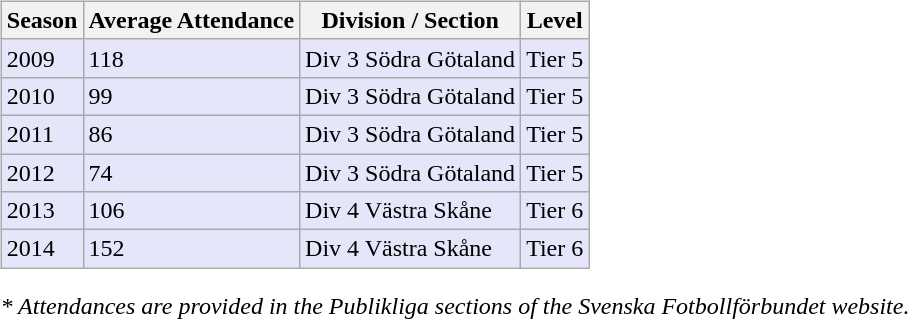<table>
<tr>
<td valign="top" width=0%><br><table class="wikitable">
<tr style="background:#f0f6fa;">
<th><strong>Season</strong></th>
<th><strong>Average Attendance</strong></th>
<th><strong>Division / Section</strong></th>
<th><strong>Level</strong></th>
</tr>
<tr>
<td style="background:#E6E6FA;">2009</td>
<td style="background:#E6E6FA;">118</td>
<td style="background:#E6E6FA;">Div 3 Södra Götaland</td>
<td style="background:#E6E6FA;">Tier 5</td>
</tr>
<tr>
<td style="background:#E6E6FA;">2010</td>
<td style="background:#E6E6FA;">99</td>
<td style="background:#E6E6FA;">Div 3 Södra Götaland</td>
<td style="background:#E6E6FA;">Tier 5</td>
</tr>
<tr>
<td style="background:#E6E6FA;">2011</td>
<td style="background:#E6E6FA;">86</td>
<td style="background:#E6E6FA;">Div 3 Södra Götaland</td>
<td style="background:#E6E6FA;">Tier 5</td>
</tr>
<tr>
<td style="background:#E6E6FA;">2012</td>
<td style="background:#E6E6FA;">74</td>
<td style="background:#E6E6FA;">Div 3 Södra Götaland</td>
<td style="background:#E6E6FA;">Tier 5</td>
</tr>
<tr>
<td style="background:#E6E6FA;">2013</td>
<td style="background:#E6E6FA;">106</td>
<td style="background:#E6E6FA;">Div 4 Västra Skåne</td>
<td style="background:#E6E6FA;">Tier 6</td>
</tr>
<tr>
<td style="background:#E6E6FA;">2014</td>
<td style="background:#E6E6FA;">152</td>
<td style="background:#E6E6FA;">Div 4 Västra Skåne</td>
<td style="background:#E6E6FA;">Tier 6</td>
</tr>
</table>
<em>* Attendances are provided in the Publikliga sections of the Svenska Fotbollförbundet website.</em> </td>
</tr>
</table>
